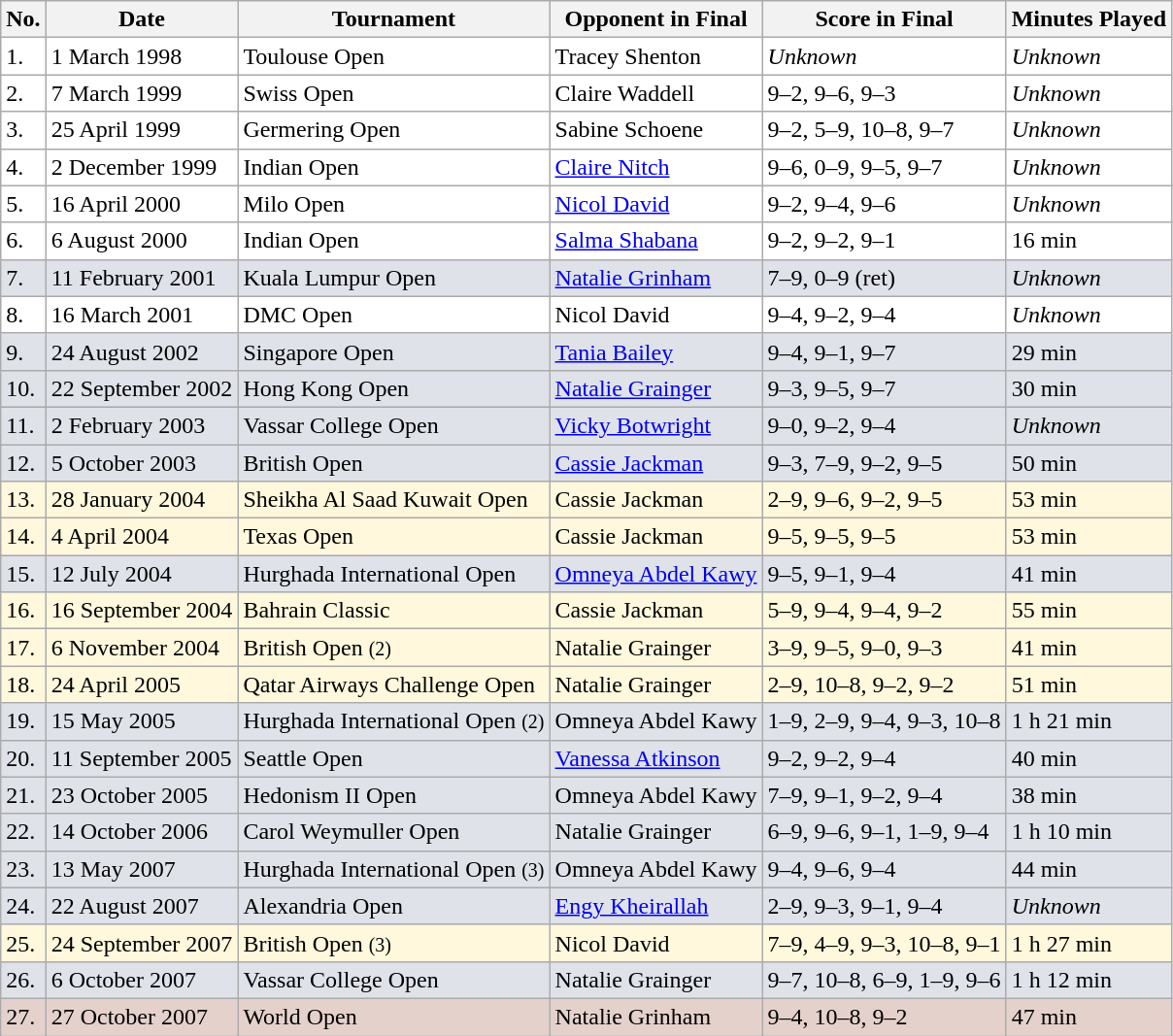<table class="sortable wikitable">
<tr>
<th>No.</th>
<th>Date</th>
<th>Tournament</th>
<th>Opponent in Final</th>
<th>Score in Final</th>
<th>Minutes Played</th>
</tr>
<tr style="background:White;">
<td>1.</td>
<td>1 March 1998</td>
<td>Toulouse Open</td>
<td> Tracey Shenton</td>
<td><em>Unknown</em></td>
<td><em>Unknown</em></td>
</tr>
<tr style="background:White;">
<td>2.</td>
<td>7 March 1999</td>
<td>Swiss Open</td>
<td> Claire Waddell</td>
<td>9–2, 9–6, 9–3</td>
<td align="left"><em>Unknown</em></td>
</tr>
<tr style="background:White;">
<td>3.</td>
<td>25 April 1999</td>
<td>Germering Open</td>
<td> Sabine Schoene</td>
<td>9–2, 5–9, 10–8, 9–7</td>
<td align="left"><em>Unknown</em></td>
</tr>
<tr style="background:White;">
<td>4.</td>
<td>2 December 1999</td>
<td>Indian Open</td>
<td> <a href='#'>Claire Nitch</a></td>
<td>9–6, 0–9, 9–5, 9–7</td>
<td align="left"><em>Unknown</em></td>
</tr>
<tr style="background:White;">
<td>5.</td>
<td>16 April 2000</td>
<td>Milo Open</td>
<td> <a href='#'>Nicol David</a></td>
<td>9–2, 9–4, 9–6</td>
<td align="left"><em>Unknown</em></td>
</tr>
<tr style="background:White;">
<td>6.</td>
<td>6 August 2000</td>
<td>Indian Open</td>
<td> <a href='#'>Salma Shabana</a></td>
<td>9–2, 9–2, 9–1</td>
<td align="left">16 min</td>
</tr>
<tr style="background:#dfe2e9;">
<td>7.</td>
<td>11 February 2001</td>
<td>Kuala Lumpur Open</td>
<td> <a href='#'>Natalie Grinham</a></td>
<td>7–9, 0–9 (ret)</td>
<td align="left"><em>Unknown</em></td>
</tr>
<tr style="background:White;">
<td>8.</td>
<td>16 March 2001</td>
<td>DMC Open</td>
<td> Nicol David</td>
<td>9–4, 9–2, 9–4</td>
<td align="left"><em>Unknown</em></td>
</tr>
<tr style="background:#dfe2e9;">
<td>9.</td>
<td>24 August 2002</td>
<td>Singapore Open</td>
<td> <a href='#'>Tania Bailey</a></td>
<td>9–4, 9–1, 9–7</td>
<td align="left">29 min</td>
</tr>
<tr style="background:#dfe2e9;">
<td>10.</td>
<td>22 September 2002</td>
<td>Hong Kong Open</td>
<td> <a href='#'>Natalie Grainger</a></td>
<td>9–3, 9–5, 9–7</td>
<td align="left">30 min</td>
</tr>
<tr style="background:#dfe2e9;">
<td>11.</td>
<td>2 February 2003</td>
<td>Vassar College Open</td>
<td> <a href='#'>Vicky Botwright</a></td>
<td>9–0, 9–2, 9–4</td>
<td align="left"><em>Unknown</em></td>
</tr>
<tr style="background:#dfe2e9;">
<td>12.</td>
<td>5 October 2003</td>
<td>British Open</td>
<td> <a href='#'>Cassie Jackman</a></td>
<td>9–3, 7–9, 9–2, 9–5</td>
<td align="left">50 min</td>
</tr>
<tr style="background:Cornsilk;">
<td>13.</td>
<td>28 January 2004</td>
<td>Sheikha Al Saad Kuwait Open</td>
<td> Cassie Jackman</td>
<td>2–9, 9–6, 9–2, 9–5</td>
<td align="left">53 min</td>
</tr>
<tr style="background:Cornsilk;">
<td>14.</td>
<td>4 April 2004</td>
<td>Texas Open</td>
<td> Cassie Jackman</td>
<td>9–5, 9–5, 9–5</td>
<td align="left">53 min</td>
</tr>
<tr style="background:#dfe2e9;">
<td>15.</td>
<td>12 July 2004</td>
<td>Hurghada International Open</td>
<td> <a href='#'>Omneya Abdel Kawy</a></td>
<td>9–5, 9–1, 9–4</td>
<td align="left">41 min</td>
</tr>
<tr style="background:Cornsilk;">
<td>16.</td>
<td>16 September 2004</td>
<td>Bahrain Classic</td>
<td> Cassie Jackman</td>
<td>5–9, 9–4, 9–4, 9–2</td>
<td align="left">55 min</td>
</tr>
<tr style="background:Cornsilk;">
<td>17.</td>
<td>6 November 2004</td>
<td>British Open <small>(2)</small></td>
<td> Natalie Grainger</td>
<td>3–9, 9–5, 9–0, 9–3</td>
<td align="left">41 min</td>
</tr>
<tr style="background:Cornsilk;">
<td>18.</td>
<td>24 April 2005</td>
<td>Qatar Airways Challenge Open</td>
<td> Natalie Grainger</td>
<td>2–9, 10–8, 9–2, 9–2</td>
<td align="left">51 min</td>
</tr>
<tr style="background:#dfe2e9;">
<td>19.</td>
<td>15 May 2005</td>
<td>Hurghada International Open <small>(2)</small></td>
<td> Omneya Abdel Kawy</td>
<td>1–9, 2–9, 9–4, 9–3, 10–8</td>
<td align="left">1 h 21 min</td>
</tr>
<tr style="background:#dfe2e9;">
<td>20.</td>
<td>11 September 2005</td>
<td>Seattle Open</td>
<td> <a href='#'>Vanessa Atkinson</a></td>
<td>9–2, 9–2, 9–4</td>
<td align="left">40 min</td>
</tr>
<tr style="background:#dfe2e9;">
<td>21.</td>
<td>23 October 2005</td>
<td>Hedonism II Open</td>
<td> Omneya Abdel Kawy</td>
<td>7–9, 9–1, 9–2, 9–4</td>
<td align="left">38 min</td>
</tr>
<tr style="background:#dfe2e9;">
<td>22.</td>
<td>14 October 2006</td>
<td>Carol Weymuller Open</td>
<td> Natalie Grainger</td>
<td>6–9, 9–6, 9–1, 1–9, 9–4</td>
<td align="left">1 h 10 min</td>
</tr>
<tr style="background:#dfe2e9;">
<td>23.</td>
<td>13 May 2007</td>
<td>Hurghada International Open <small>(3)</small></td>
<td> Omneya Abdel Kawy</td>
<td>9–4, 9–6, 9–4</td>
<td align="left">44 min</td>
</tr>
<tr style="background:#dfe2e9;">
<td>24.</td>
<td>22 August 2007</td>
<td>Alexandria Open</td>
<td> <a href='#'>Engy Kheirallah</a></td>
<td>2–9, 9–3, 9–1, 9–4</td>
<td align="left"><em>Unknown</em></td>
</tr>
<tr style="background:Cornsilk;">
<td>25.</td>
<td>24 September 2007</td>
<td>British Open <small>(3)</small></td>
<td> Nicol David</td>
<td>7–9, 4–9, 9–3, 10–8, 9–1</td>
<td align="left">1 h 27 min</td>
</tr>
<tr style="background:#dfe2e9;">
<td>26.</td>
<td>6 October 2007</td>
<td>Vassar College Open</td>
<td> Natalie Grainger</td>
<td>9–7, 10–8, 6–9, 1–9, 9–6</td>
<td align="left">1 h 12 min</td>
</tr>
<tr style="background:#e5d1cb;">
<td>27.</td>
<td>27 October 2007</td>
<td>World Open</td>
<td> Natalie Grinham</td>
<td>9–4, 10–8, 9–2</td>
<td align="left">47 min</td>
</tr>
</table>
